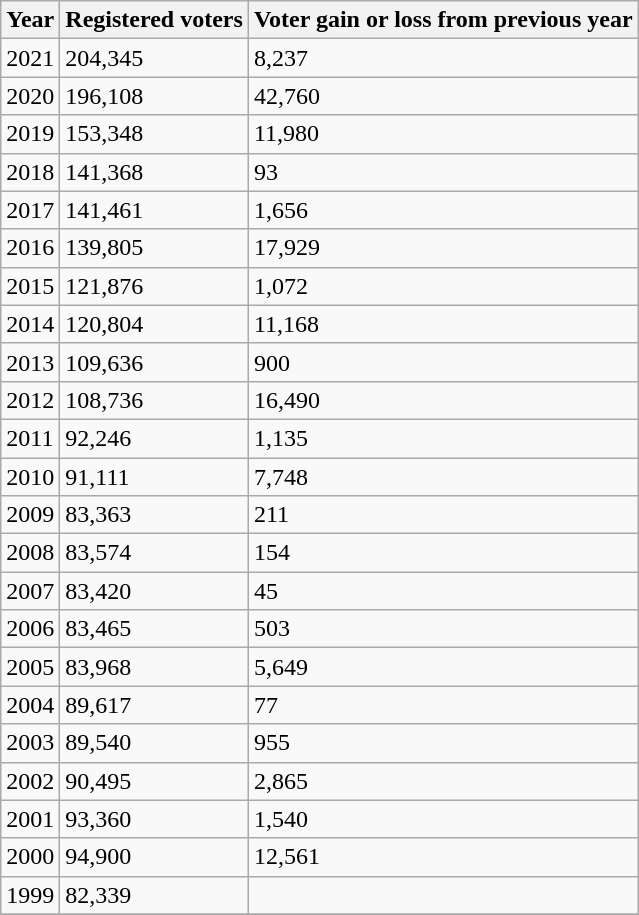<table class="wikitable sortable">
<tr>
<th>Year</th>
<th>Registered voters</th>
<th>Voter gain or loss from previous year</th>
</tr>
<tr>
<td>2021</td>
<td>204,345</td>
<td> 8,237</td>
</tr>
<tr>
<td>2020</td>
<td>196,108</td>
<td> 42,760</td>
</tr>
<tr>
<td>2019</td>
<td>153,348</td>
<td> 11,980</td>
</tr>
<tr>
<td>2018</td>
<td>141,368</td>
<td> 93</td>
</tr>
<tr>
<td>2017</td>
<td>141,461</td>
<td> 1,656</td>
</tr>
<tr>
<td>2016</td>
<td>139,805</td>
<td> 17,929</td>
</tr>
<tr>
<td>2015</td>
<td>121,876</td>
<td> 1,072</td>
</tr>
<tr>
<td>2014</td>
<td>120,804</td>
<td> 11,168</td>
</tr>
<tr>
<td>2013</td>
<td>109,636</td>
<td> 900</td>
</tr>
<tr>
<td>2012</td>
<td>108,736</td>
<td> 16,490</td>
</tr>
<tr>
<td>2011</td>
<td>92,246</td>
<td> 1,135</td>
</tr>
<tr>
<td>2010</td>
<td>91,111</td>
<td> 7,748</td>
</tr>
<tr>
<td>2009</td>
<td>83,363</td>
<td> 211</td>
</tr>
<tr>
<td>2008</td>
<td>83,574</td>
<td> 154</td>
</tr>
<tr>
<td>2007</td>
<td>83,420</td>
<td> 45</td>
</tr>
<tr>
<td>2006</td>
<td>83,465</td>
<td> 503</td>
</tr>
<tr>
<td>2005</td>
<td>83,968</td>
<td> 5,649</td>
</tr>
<tr>
<td>2004</td>
<td>89,617</td>
<td> 77</td>
</tr>
<tr>
<td>2003</td>
<td>89,540</td>
<td> 955</td>
</tr>
<tr>
<td>2002</td>
<td>90,495</td>
<td> 2,865</td>
</tr>
<tr>
<td>2001</td>
<td>93,360</td>
<td> 1,540</td>
</tr>
<tr>
<td>2000</td>
<td>94,900</td>
<td> 12,561</td>
</tr>
<tr>
<td>1999</td>
<td>82,339</td>
<td></td>
</tr>
<tr>
</tr>
</table>
